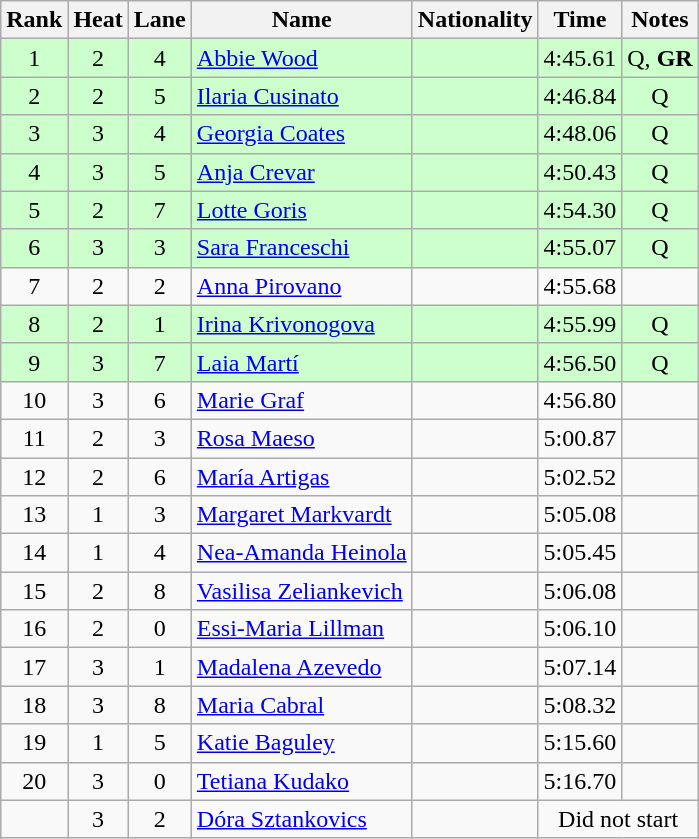<table class="wikitable sortable" style="text-align:center">
<tr>
<th>Rank</th>
<th>Heat</th>
<th>Lane</th>
<th>Name</th>
<th>Nationality</th>
<th>Time</th>
<th>Notes</th>
</tr>
<tr bgcolor=ccffcc>
<td>1</td>
<td>2</td>
<td>4</td>
<td align=left><a href='#'>Abbie Wood</a></td>
<td align=left></td>
<td>4:45.61</td>
<td>Q, <strong>GR</strong></td>
</tr>
<tr bgcolor=ccffcc>
<td>2</td>
<td>2</td>
<td>5</td>
<td align=left><a href='#'>Ilaria Cusinato</a></td>
<td align=left></td>
<td>4:46.84</td>
<td>Q</td>
</tr>
<tr bgcolor=ccffcc>
<td>3</td>
<td>3</td>
<td>4</td>
<td align=left><a href='#'>Georgia Coates</a></td>
<td align=left></td>
<td>4:48.06</td>
<td>Q</td>
</tr>
<tr bgcolor=ccffcc>
<td>4</td>
<td>3</td>
<td>5</td>
<td align=left><a href='#'>Anja Crevar</a></td>
<td align=left></td>
<td>4:50.43</td>
<td>Q</td>
</tr>
<tr bgcolor=ccffcc>
<td>5</td>
<td>2</td>
<td>7</td>
<td align=left><a href='#'>Lotte Goris</a></td>
<td align=left></td>
<td>4:54.30</td>
<td>Q</td>
</tr>
<tr bgcolor=ccffcc>
<td>6</td>
<td>3</td>
<td>3</td>
<td align=left><a href='#'>Sara Franceschi</a></td>
<td align=left></td>
<td>4:55.07</td>
<td>Q</td>
</tr>
<tr>
<td>7</td>
<td>2</td>
<td>2</td>
<td align=left><a href='#'>Anna Pirovano</a></td>
<td align=left></td>
<td>4:55.68</td>
<td></td>
</tr>
<tr bgcolor=ccffcc>
<td>8</td>
<td>2</td>
<td>1</td>
<td align=left><a href='#'>Irina Krivonogova</a></td>
<td align=left></td>
<td>4:55.99</td>
<td>Q</td>
</tr>
<tr bgcolor=ccffcc>
<td>9</td>
<td>3</td>
<td>7</td>
<td align=left><a href='#'>Laia Martí</a></td>
<td align=left></td>
<td>4:56.50</td>
<td>Q</td>
</tr>
<tr>
<td>10</td>
<td>3</td>
<td>6</td>
<td align=left><a href='#'>Marie Graf</a></td>
<td align=left></td>
<td>4:56.80</td>
<td></td>
</tr>
<tr>
<td>11</td>
<td>2</td>
<td>3</td>
<td align=left><a href='#'>Rosa Maeso</a></td>
<td align=left></td>
<td>5:00.87</td>
<td></td>
</tr>
<tr>
<td>12</td>
<td>2</td>
<td>6</td>
<td align=left><a href='#'>María Artigas</a></td>
<td align=left></td>
<td>5:02.52</td>
<td></td>
</tr>
<tr>
<td>13</td>
<td>1</td>
<td>3</td>
<td align=left><a href='#'>Margaret Markvardt</a></td>
<td align=left></td>
<td>5:05.08</td>
<td></td>
</tr>
<tr>
<td>14</td>
<td>1</td>
<td>4</td>
<td align=left><a href='#'>Nea-Amanda Heinola</a></td>
<td align=left></td>
<td>5:05.45</td>
<td></td>
</tr>
<tr>
<td>15</td>
<td>2</td>
<td>8</td>
<td align=left><a href='#'>Vasilisa Zeliankevich</a></td>
<td align=left></td>
<td>5:06.08</td>
<td></td>
</tr>
<tr>
<td>16</td>
<td>2</td>
<td>0</td>
<td align=left><a href='#'>Essi-Maria Lillman</a></td>
<td align=left></td>
<td>5:06.10</td>
<td></td>
</tr>
<tr>
<td>17</td>
<td>3</td>
<td>1</td>
<td align=left><a href='#'>Madalena Azevedo</a></td>
<td align=left></td>
<td>5:07.14</td>
<td></td>
</tr>
<tr>
<td>18</td>
<td>3</td>
<td>8</td>
<td align=left><a href='#'>Maria Cabral</a></td>
<td align=left></td>
<td>5:08.32</td>
<td></td>
</tr>
<tr>
<td>19</td>
<td>1</td>
<td>5</td>
<td align=left><a href='#'>Katie Baguley</a></td>
<td align=left></td>
<td>5:15.60</td>
<td></td>
</tr>
<tr>
<td>20</td>
<td>3</td>
<td>0</td>
<td align=left><a href='#'>Tetiana Kudako</a></td>
<td align=left></td>
<td>5:16.70</td>
<td></td>
</tr>
<tr>
<td></td>
<td>3</td>
<td>2</td>
<td align=left><a href='#'>Dóra Sztankovics</a></td>
<td align=left></td>
<td colspan=2>Did not start</td>
</tr>
</table>
